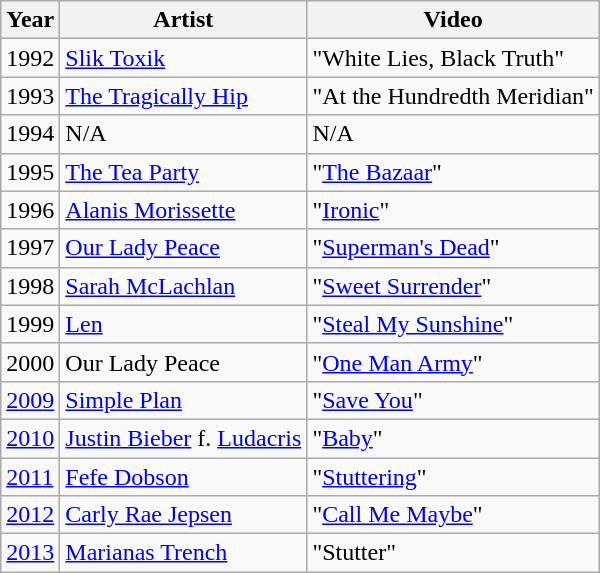<table class="wikitable">
<tr>
<th>Year</th>
<th>Artist</th>
<th>Video</th>
</tr>
<tr>
<td>1992</td>
<td><a href='#'>Slik Toxik</a></td>
<td>"White Lies, Black Truth"</td>
</tr>
<tr>
<td>1993</td>
<td><a href='#'>The Tragically Hip</a></td>
<td>"At the Hundredth Meridian"</td>
</tr>
<tr>
<td>1994</td>
<td>N/A</td>
<td>N/A</td>
</tr>
<tr>
<td>1995</td>
<td><a href='#'>The Tea Party</a></td>
<td>"<a href='#'>The Bazaar</a>"</td>
</tr>
<tr>
<td>1996</td>
<td><a href='#'>Alanis Morissette</a></td>
<td>"<a href='#'>Ironic</a>"</td>
</tr>
<tr>
<td>1997</td>
<td><a href='#'>Our Lady Peace</a></td>
<td>"<a href='#'>Superman's Dead</a>"</td>
</tr>
<tr>
<td>1998</td>
<td><a href='#'>Sarah McLachlan</a></td>
<td>"<a href='#'>Sweet Surrender</a>"</td>
</tr>
<tr>
<td>1999</td>
<td><a href='#'>Len</a></td>
<td>"<a href='#'>Steal My Sunshine</a>"</td>
</tr>
<tr>
<td>2000</td>
<td>Our Lady Peace</td>
<td>"<a href='#'>One Man Army</a>"</td>
</tr>
<tr>
<td><a href='#'>2009</a></td>
<td><a href='#'>Simple Plan</a></td>
<td>"<a href='#'>Save You</a>"</td>
</tr>
<tr>
<td><a href='#'>2010</a></td>
<td><a href='#'>Justin Bieber</a> f. <a href='#'>Ludacris</a></td>
<td>"<a href='#'>Baby</a>"</td>
</tr>
<tr>
<td><a href='#'>2011</a></td>
<td><a href='#'>Fefe Dobson</a></td>
<td>"<a href='#'>Stuttering</a>"</td>
</tr>
<tr>
<td><a href='#'>2012</a></td>
<td><a href='#'>Carly Rae Jepsen</a></td>
<td>"<a href='#'>Call Me Maybe</a>"</td>
</tr>
<tr>
<td><a href='#'>2013</a></td>
<td><a href='#'>Marianas Trench</a></td>
<td>"Stutter"</td>
</tr>
</table>
